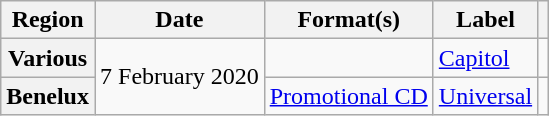<table class="wikitable plainrowheaders">
<tr>
<th scope="col">Region</th>
<th scope="col">Date</th>
<th scope="col">Format(s)</th>
<th scope="col">Label</th>
<th scope="col"></th>
</tr>
<tr>
<th scope="row">Various</th>
<td rowspan="2">7 February 2020</td>
<td></td>
<td><a href='#'>Capitol</a></td>
<td style="text-align:center;"></td>
</tr>
<tr>
<th scope="row">Benelux</th>
<td><a href='#'>Promotional CD</a></td>
<td><a href='#'>Universal</a></td>
<td style="text-align:center;"></td>
</tr>
</table>
